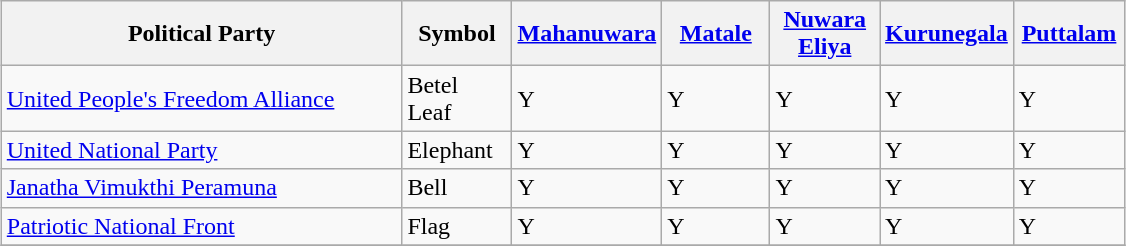<table class="wikitable" style="width:750px; margin: 1em auto 1em auto">
<tr>
<th width="40%">Political Party</th>
<th width="10%">Symbol</th>
<th width="10%"><a href='#'>Mahanuwara</a></th>
<th width="10%"><a href='#'>Matale</a></th>
<th width="10%"><a href='#'>Nuwara Eliya</a></th>
<th width="10%"><a href='#'>Kurunegala</a></th>
<th width="10%"><a href='#'>Puttalam</a></th>
</tr>
<tr>
<td><a href='#'>United People's Freedom Alliance</a></td>
<td>Betel Leaf</td>
<td>Y</td>
<td>Y</td>
<td>Y</td>
<td>Y</td>
<td>Y</td>
</tr>
<tr>
<td><a href='#'>United National Party</a></td>
<td>Elephant</td>
<td>Y</td>
<td>Y</td>
<td>Y</td>
<td>Y</td>
<td>Y</td>
</tr>
<tr>
<td><a href='#'>Janatha Vimukthi Peramuna</a></td>
<td>Bell</td>
<td>Y</td>
<td>Y</td>
<td>Y</td>
<td>Y</td>
<td>Y</td>
</tr>
<tr>
<td><a href='#'>Patriotic National Front</a></td>
<td>Flag</td>
<td>Y</td>
<td>Y</td>
<td>Y</td>
<td>Y</td>
<td>Y</td>
</tr>
<tr>
</tr>
</table>
